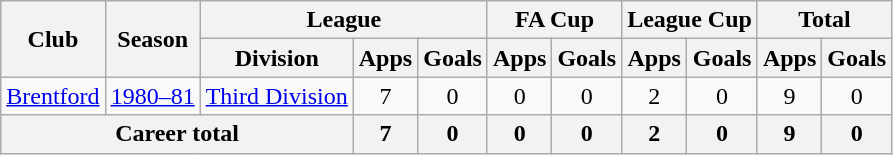<table class="wikitable" style="text-align: center;">
<tr>
<th rowspan="2">Club</th>
<th rowspan="2">Season</th>
<th colspan="3">League</th>
<th colspan="2">FA Cup</th>
<th colspan="2">League Cup</th>
<th colspan="2">Total</th>
</tr>
<tr>
<th>Division</th>
<th>Apps</th>
<th>Goals</th>
<th>Apps</th>
<th>Goals</th>
<th>Apps</th>
<th>Goals</th>
<th>Apps</th>
<th>Goals</th>
</tr>
<tr>
<td><a href='#'>Brentford</a></td>
<td><a href='#'>1980–81</a></td>
<td><a href='#'>Third Division</a></td>
<td>7</td>
<td>0</td>
<td>0</td>
<td>0</td>
<td>2</td>
<td>0</td>
<td>9</td>
<td>0</td>
</tr>
<tr>
<th colspan="3">Career total</th>
<th>7</th>
<th>0</th>
<th>0</th>
<th>0</th>
<th>2</th>
<th>0</th>
<th>9</th>
<th>0</th>
</tr>
</table>
